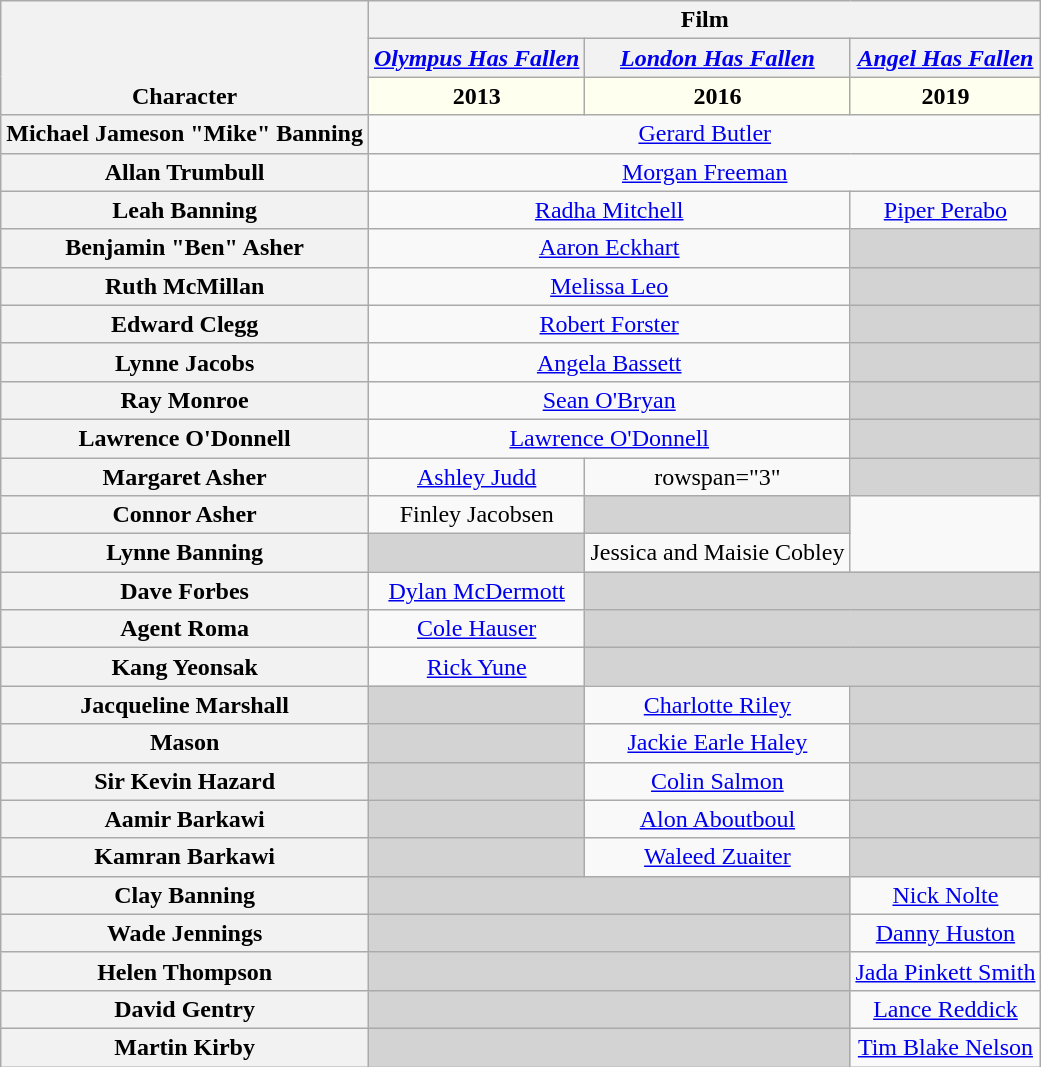<table class="wikitable plainrowheaders" style="text-align:center;">
<tr>
<th scope="col" rowspan="3" style="vertical-align:bottom;">Character</th>
<th colspan="3" scope="colgroup" style="text-align:center;">Film</th>
</tr>
<tr>
<th scope="col" style="text-align:center;"><em><a href='#'>Olympus Has Fallen</a></em></th>
<th scope="col" style="text-align:center;"><em><a href='#'>London Has Fallen</a></em></th>
<th scope="col" style="text-align:center;"><em><a href='#'>Angel Has Fallen</a></em></th>
</tr>
<tr>
<th scope="col" style="background:ivory;">2013</th>
<th scope="col" style="background:ivory;">2016</th>
<th scope="col" style="background:ivory;">2019</th>
</tr>
<tr>
<th scope="row">Michael Jameson "Mike" Banning</th>
<td colspan="3"><a href='#'>Gerard Butler</a></td>
</tr>
<tr>
<th scope="row">Allan Trumbull</th>
<td colspan="3"><a href='#'>Morgan Freeman</a></td>
</tr>
<tr>
<th scope="row">Leah Banning</th>
<td colspan="2"><a href='#'>Radha Mitchell</a></td>
<td><a href='#'>Piper Perabo</a></td>
</tr>
<tr>
<th scope="row">Benjamin "Ben" Asher</th>
<td colspan="2"><a href='#'>Aaron Eckhart</a></td>
<td style="background:lightgrey;"> </td>
</tr>
<tr>
<th scope="row">Ruth McMillan</th>
<td colspan="2"><a href='#'>Melissa Leo</a></td>
<td style="background:lightgrey;"> </td>
</tr>
<tr>
<th scope="row">Edward Clegg</th>
<td colspan="2"><a href='#'>Robert Forster</a></td>
<td style="background:lightgrey;"> </td>
</tr>
<tr>
<th scope="row">Lynne Jacobs</th>
<td colspan="2"><a href='#'>Angela Bassett</a></td>
<td style="background:lightgrey;"> </td>
</tr>
<tr>
<th scope="row">Ray Monroe</th>
<td colspan="2"><a href='#'>Sean O'Bryan</a></td>
<td style="background:lightgrey;"> </td>
</tr>
<tr>
<th scope="row">Lawrence O'Donnell</th>
<td colspan="2"><a href='#'>Lawrence O'Donnell</a></td>
<td style="background:lightgrey;"> </td>
</tr>
<tr>
<th scope="row">Margaret Asher</th>
<td><a href='#'>Ashley Judd</a></td>
<td>rowspan="3" </td>
<td style="background:lightgrey;"> </td>
</tr>
<tr>
<th scope="row">Connor Asher</th>
<td>Finley Jacobsen</td>
<td style="background:lightgrey;"> </td>
</tr>
<tr>
<th scope="row">Lynne Banning</th>
<td style="background:lightgrey;"> </td>
<td>Jessica and Maisie Cobley</td>
</tr>
<tr>
<th scope="row">Dave Forbes</th>
<td><a href='#'>Dylan McDermott</a></td>
<td colspan="2" style="background:lightgrey;"> </td>
</tr>
<tr>
<th scope="row">Agent Roma</th>
<td><a href='#'>Cole Hauser</a></td>
<td colspan="2" style="background:lightgrey;"> </td>
</tr>
<tr>
<th scope="row">Kang Yeonsak</th>
<td><a href='#'>Rick Yune</a></td>
<td colspan="2" style="background:lightgrey;"> </td>
</tr>
<tr>
<th scope="row">Jacqueline Marshall</th>
<td style="background:lightgrey;"> </td>
<td><a href='#'>Charlotte Riley</a></td>
<td style="background:lightgrey;"> </td>
</tr>
<tr>
<th scope="row">Mason</th>
<td style="background:lightgrey;"> </td>
<td><a href='#'>Jackie Earle Haley</a></td>
<td style="background:lightgrey;"> </td>
</tr>
<tr>
<th scope="row">Sir Kevin Hazard</th>
<td style="background:lightgrey;"> </td>
<td><a href='#'>Colin Salmon</a></td>
<td style="background:lightgrey;"> </td>
</tr>
<tr>
<th scope="row">Aamir Barkawi</th>
<td style="background:lightgrey;"> </td>
<td><a href='#'>Alon Aboutboul</a></td>
<td style="background:lightgrey;"> </td>
</tr>
<tr>
<th scope="row">Kamran Barkawi</th>
<td style="background:lightgrey;"> </td>
<td><a href='#'>Waleed Zuaiter</a></td>
<td style="background:lightgrey;"> </td>
</tr>
<tr>
<th scope="row">Clay Banning</th>
<td colspan="2" style="background:lightgrey;"> </td>
<td><a href='#'>Nick Nolte</a></td>
</tr>
<tr>
<th scope="row">Wade Jennings</th>
<td colspan="2" style="background:lightgrey;"> </td>
<td><a href='#'>Danny Huston</a></td>
</tr>
<tr>
<th scope="row">Helen Thompson</th>
<td colspan="2" style="background:lightgrey;"> </td>
<td><a href='#'>Jada Pinkett Smith</a></td>
</tr>
<tr>
<th scope="row">David Gentry</th>
<td colspan="2" style="background:lightgrey;"> </td>
<td><a href='#'>Lance Reddick</a></td>
</tr>
<tr>
<th scope="row">Martin Kirby</th>
<td colspan="2" style="background:lightgrey;"> </td>
<td><a href='#'>Tim Blake Nelson</a></td>
</tr>
</table>
